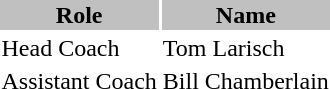<table class="toccolours">
<tr>
<th style="background:silver;">Role</th>
<th style="background:silver;">Name</th>
</tr>
<tr>
<td>Head Coach</td>
<td> Tom Larisch</td>
</tr>
<tr>
<td>Assistant Coach</td>
<td> Bill Chamberlain</td>
</tr>
</table>
